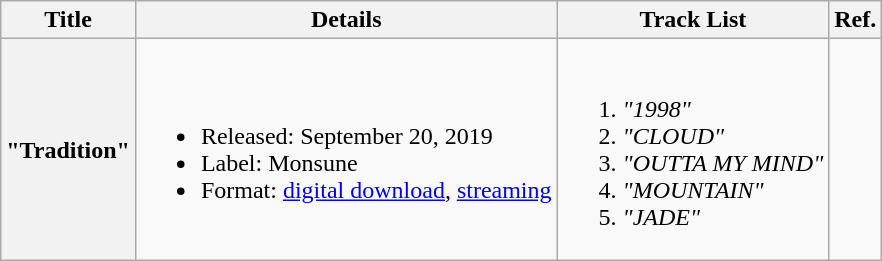<table class="wikitable">
<tr>
<th>Title</th>
<th>Details</th>
<th>Track List</th>
<th>Ref.</th>
</tr>
<tr>
<th>"Tradition"</th>
<td><br><ul><li>Released: September 20, 2019</li><li>Label: Monsune</li><li>Format: <a href='#'>digital download</a>, <a href='#'>streaming</a></li></ul></td>
<td><br><ol><li><em>"1998"</em></li><li><em>"CLOUD"</em></li><li><em>"OUTTA MY MIND"</em></li><li><em>"MOUNTAIN"</em></li><li><em>"JADE"</em></li></ol></td>
<td></td>
</tr>
</table>
